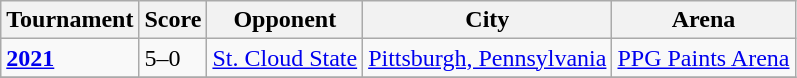<table class="wikitable">
<tr>
<th>Tournament</th>
<th>Score</th>
<th>Opponent</th>
<th>City</th>
<th>Arena</th>
</tr>
<tr>
<td><strong><a href='#'>2021</a></strong></td>
<td>5–0</td>
<td><a href='#'>St. Cloud State</a></td>
<td><a href='#'>Pittsburgh, Pennsylvania</a></td>
<td><a href='#'>PPG Paints Arena</a></td>
</tr>
<tr>
</tr>
</table>
